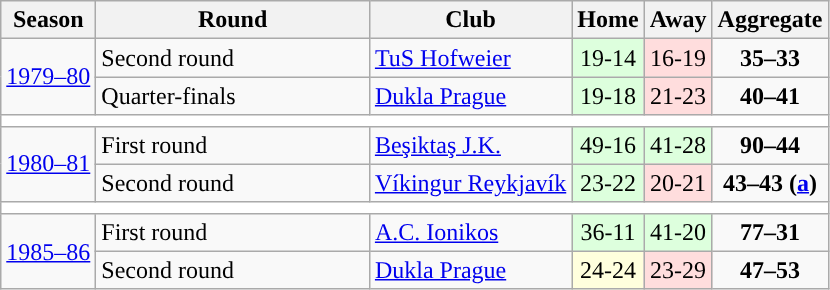<table class="wikitable">
<tr>
<th>Season</th>
<th width=175>Round</th>
<th>Club</th>
<th>Home</th>
<th>Away</th>
<th>Aggregate</th>
</tr>
<tr>
<td rowspan=2><a href='#'>1979–80</a></td>
<td>Second round</td>
<td> <a href='#'>TuS Hofweier</a></td>
<td style="text-align:center; background:#dfd;">19-14</td>
<td style="text-align:center; background:#fdd;">16-19</td>
<td style="text-align:center;"><strong>35–33</strong></td>
</tr>
<tr>
<td>Quarter-finals</td>
<td> <a href='#'>Dukla Prague</a></td>
<td style="text-align:center; background:#dfd;">19-18</td>
<td style="text-align:center; background:#fdd;">21-23</td>
<td style="text-align:center;"><strong>40–41</strong></td>
</tr>
<tr>
<td colspan=7 style="text-align: center;" bgcolor=white></td>
</tr>
<tr>
<td rowspan=2><a href='#'>1980–81</a></td>
<td>First round</td>
<td> <a href='#'>Beşiktaş J.K.</a></td>
<td style="text-align:center; background:#dfd;">49-16</td>
<td style="text-align:center; background:#dfd;">41-28</td>
<td style="text-align:center;"><strong>90–44</strong></td>
</tr>
<tr>
<td>Second round</td>
<td> <a href='#'>Víkingur Reykjavík</a></td>
<td style="text-align:center; background:#dfd;">23-22</td>
<td style="text-align:center; background:#fdd;">20-21</td>
<td style="text-align:center;"><strong>43–43 (<a href='#'>a</a>)</strong></td>
</tr>
<tr>
<td colspan=7 style="text-align: center;" bgcolor=white></td>
</tr>
<tr>
<td rowspan=2><a href='#'>1985–86</a></td>
<td>First round</td>
<td> <a href='#'>A.C. Ionikos</a></td>
<td style="text-align:center; background:#dfd;">36-11</td>
<td style="text-align:center; background:#dfd;">41-20</td>
<td style="text-align:center;"><strong>77–31</strong></td>
</tr>
<tr>
<td>Second round</td>
<td> <a href='#'>Dukla Prague</a></td>
<td style="text-align:center; background:#ffd;">24-24</td>
<td style="text-align:center; background:#fdd;">23-29</td>
<td style="text-align:center;"><strong>47–53</strong></td>
</tr>
</table>
